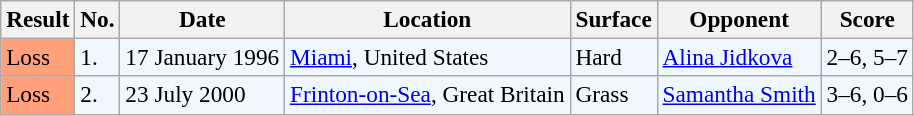<table class="sortable wikitable" style="font-size:97%;">
<tr>
<th>Result</th>
<th>No.</th>
<th>Date</th>
<th>Location</th>
<th>Surface</th>
<th>Opponent</th>
<th>Score</th>
</tr>
<tr style="background:#f0f8ff;">
<td style="background:#ffa07a;">Loss</td>
<td>1.</td>
<td>17 January 1996</td>
<td><a href='#'>Miami</a>, United States</td>
<td>Hard</td>
<td> <a href='#'>Alina Jidkova</a></td>
<td>2–6, 5–7</td>
</tr>
<tr style="background:#f0f8ff;">
<td style="background:#ffa07a;">Loss</td>
<td>2.</td>
<td>23 July 2000</td>
<td><a href='#'>Frinton-on-Sea</a>, Great Britain</td>
<td>Grass</td>
<td> <a href='#'>Samantha Smith</a></td>
<td>3–6, 0–6</td>
</tr>
</table>
